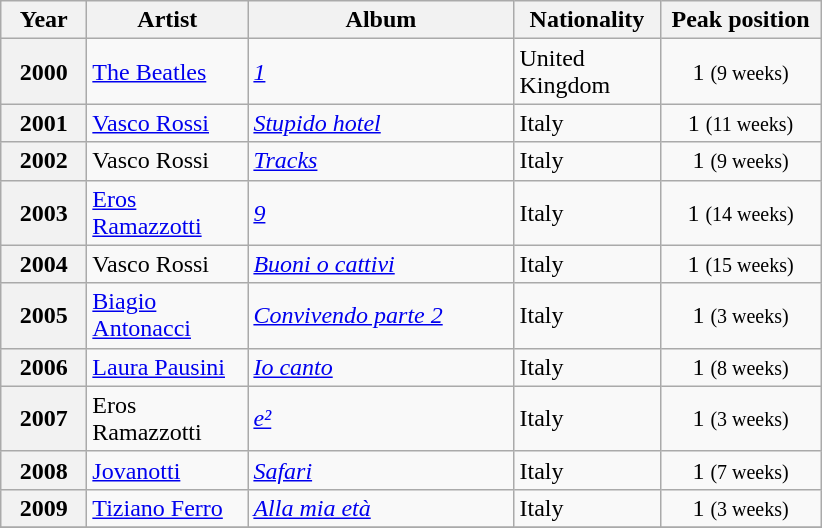<table class="wikitable sortable plainrowheaders">
<tr>
<th style="width:50px;">Year</th>
<th style="width:100px;">Artist</th>
<th style="width:170px;">Album</th>
<th style="width:90px;">Nationality</th>
<th style="width:100px;">Peak position</th>
</tr>
<tr>
<th scope="row">2000</th>
<td><a href='#'>The Beatles</a></td>
<td><em><a href='#'>1</a></em></td>
<td>United Kingdom</td>
<td style="text-align:center;">1 <small>(9 weeks)</small></td>
</tr>
<tr>
<th scope="row">2001</th>
<td><a href='#'>Vasco Rossi</a></td>
<td><em><a href='#'>Stupido hotel</a></em></td>
<td>Italy</td>
<td style="text-align:center;">1 <small>(11 weeks)</small></td>
</tr>
<tr>
<th scope="row">2002</th>
<td>Vasco Rossi</td>
<td><em><a href='#'>Tracks</a></em></td>
<td>Italy</td>
<td style="text-align:center;">1 <small>(9 weeks)</small></td>
</tr>
<tr>
<th scope="row">2003</th>
<td><a href='#'>Eros Ramazzotti</a></td>
<td><em><a href='#'>9</a></em></td>
<td>Italy</td>
<td style="text-align:center;">1 <small>(14 weeks)</small></td>
</tr>
<tr>
<th scope="row">2004</th>
<td>Vasco Rossi</td>
<td><em><a href='#'>Buoni o cattivi</a></em></td>
<td>Italy</td>
<td style="text-align:center;">1 <small>(15 weeks)</small></td>
</tr>
<tr>
<th scope="row">2005</th>
<td><a href='#'>Biagio Antonacci</a></td>
<td><em><a href='#'>Convivendo parte 2</a></em></td>
<td>Italy</td>
<td style="text-align:center;">1 <small>(3 weeks)</small></td>
</tr>
<tr>
<th scope="row">2006</th>
<td><a href='#'>Laura Pausini</a></td>
<td><em><a href='#'>Io canto</a></em></td>
<td>Italy</td>
<td style="text-align:center;">1 <small>(8 weeks)</small></td>
</tr>
<tr>
<th scope="row">2007</th>
<td>Eros Ramazzotti</td>
<td><em><a href='#'>e²</a></em></td>
<td>Italy</td>
<td style="text-align:center;">1 <small>(3 weeks)</small></td>
</tr>
<tr>
<th scope="row">2008</th>
<td><a href='#'>Jovanotti</a></td>
<td><em><a href='#'>Safari</a></em></td>
<td>Italy</td>
<td style="text-align:center;">1 <small>(7 weeks)</small></td>
</tr>
<tr>
<th scope="row">2009</th>
<td><a href='#'>Tiziano Ferro</a></td>
<td><em><a href='#'>Alla mia età</a></em></td>
<td>Italy</td>
<td style="text-align:center;">1 <small>(3 weeks)</small></td>
</tr>
<tr>
</tr>
</table>
